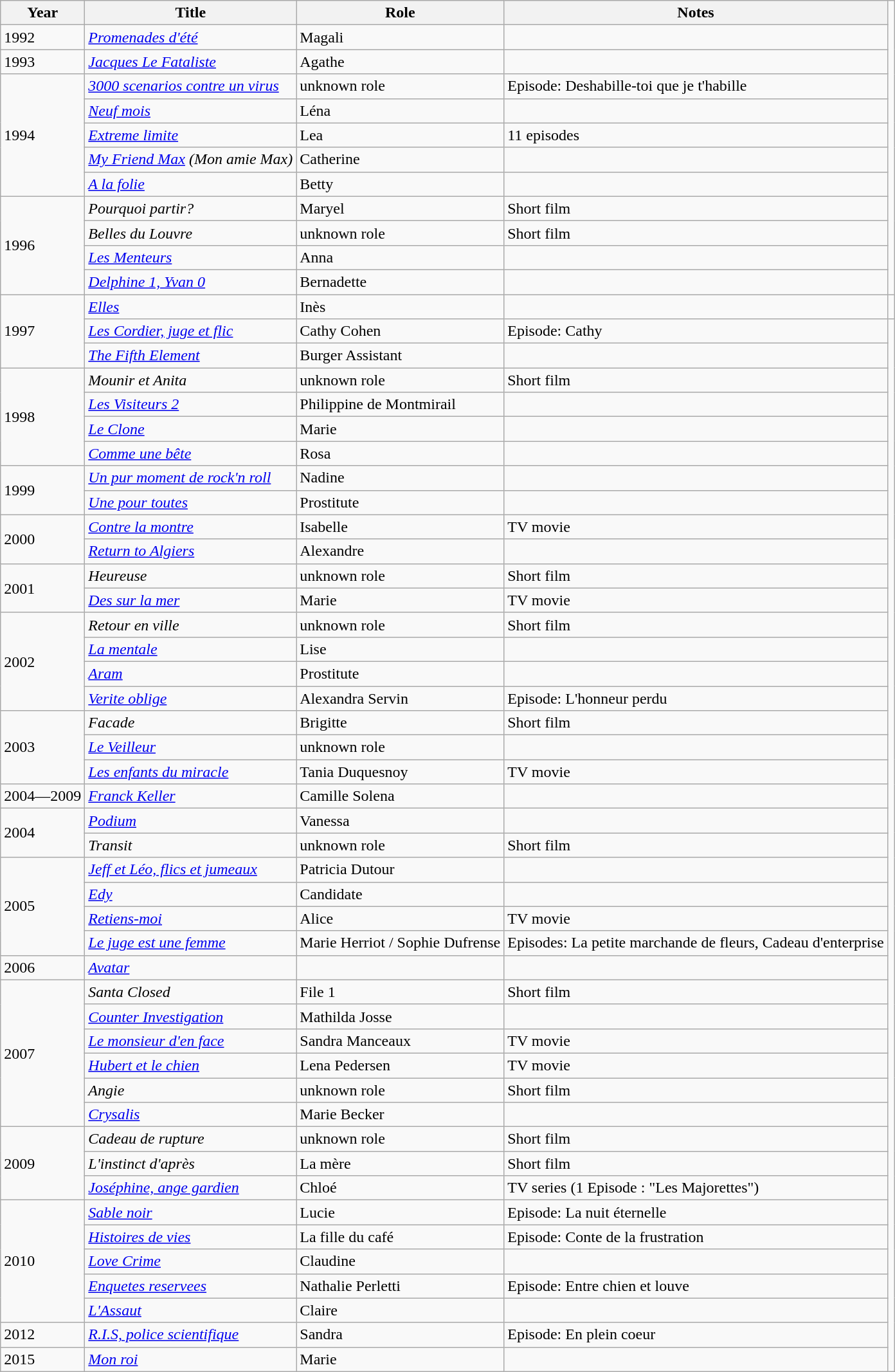<table class="wikitable sortable">
<tr>
<th>Year</th>
<th>Title</th>
<th>Role</th>
<th class="unsortable">Notes</th>
</tr>
<tr>
<td>1992</td>
<td><em><a href='#'>Promenades d'été</a></em></td>
<td>Magali</td>
<td></td>
</tr>
<tr>
<td>1993</td>
<td><em><a href='#'>Jacques Le Fataliste</a></em></td>
<td>Agathe</td>
<td></td>
</tr>
<tr>
<td rowspan=5>1994</td>
<td><em><a href='#'>3000 scenarios contre un virus</a></em></td>
<td>unknown role</td>
<td>Episode: Deshabille-toi que je t'habille</td>
</tr>
<tr>
<td><em><a href='#'>Neuf mois</a></em></td>
<td>Léna</td>
<td></td>
</tr>
<tr>
<td><em><a href='#'>Extreme limite</a></em></td>
<td>Lea</td>
<td>11 episodes</td>
</tr>
<tr>
<td><em><a href='#'>My Friend Max</a> (Mon amie Max)</em></td>
<td>Catherine</td>
<td></td>
</tr>
<tr>
<td><em><a href='#'>A la folie</a></em></td>
<td>Betty</td>
<td></td>
</tr>
<tr>
<td rowspan=4>1996</td>
<td><em>Pourquoi partir?</em></td>
<td>Maryel</td>
<td>Short film</td>
</tr>
<tr>
<td><em>Belles du Louvre</em></td>
<td>unknown role</td>
<td>Short film</td>
</tr>
<tr>
<td><em><a href='#'>Les Menteurs</a></em></td>
<td>Anna</td>
<td></td>
</tr>
<tr>
<td><em><a href='#'>Delphine 1, Yvan 0</a></em></td>
<td>Bernadette</td>
<td></td>
</tr>
<tr>
<td rowspan=3>1997</td>
<td><em><a href='#'>Elles</a></em></td>
<td>Inès</td>
<td></td>
<td></td>
</tr>
<tr>
<td><em><a href='#'>Les Cordier, juge et flic</a></em></td>
<td>Cathy Cohen</td>
<td>Episode: Cathy</td>
</tr>
<tr>
<td><em><a href='#'>The Fifth Element</a></em></td>
<td>Burger Assistant</td>
<td></td>
</tr>
<tr>
<td rowspan=4>1998</td>
<td><em>Mounir et Anita</em></td>
<td>unknown role</td>
<td>Short film</td>
</tr>
<tr>
<td><em><a href='#'>Les Visiteurs 2</a></em></td>
<td>Philippine de Montmirail</td>
<td></td>
</tr>
<tr>
<td><em><a href='#'>Le Clone</a></em></td>
<td>Marie</td>
<td></td>
</tr>
<tr>
<td><em><a href='#'>Comme une bête</a></em></td>
<td>Rosa</td>
<td></td>
</tr>
<tr>
<td rowspan=2>1999</td>
<td><em><a href='#'>Un pur moment de rock'n roll</a></em></td>
<td>Nadine</td>
<td></td>
</tr>
<tr>
<td><em><a href='#'>Une pour toutes</a></em></td>
<td>Prostitute</td>
<td></td>
</tr>
<tr>
<td rowspan=2>2000</td>
<td><em><a href='#'>Contre la montre</a></em></td>
<td>Isabelle</td>
<td>TV movie</td>
</tr>
<tr>
<td><em><a href='#'>Return to Algiers</a></em></td>
<td>Alexandre</td>
<td></td>
</tr>
<tr>
<td rowspan=2>2001</td>
<td><em>Heureuse</em></td>
<td>unknown role</td>
<td>Short film</td>
</tr>
<tr>
<td><em><a href='#'>Des sur la mer</a></em></td>
<td>Marie</td>
<td>TV movie</td>
</tr>
<tr>
<td rowspan=4>2002</td>
<td><em>Retour en ville</em></td>
<td>unknown role</td>
<td>Short film</td>
</tr>
<tr>
<td><em><a href='#'>La mentale</a></em></td>
<td>Lise</td>
<td></td>
</tr>
<tr>
<td><em><a href='#'>Aram</a></em></td>
<td>Prostitute</td>
<td></td>
</tr>
<tr>
<td><em><a href='#'>Verite oblige</a></em></td>
<td>Alexandra Servin</td>
<td>Episode: L'honneur perdu</td>
</tr>
<tr>
<td rowspan=3>2003</td>
<td><em>Facade</em></td>
<td>Brigitte</td>
<td>Short film</td>
</tr>
<tr>
<td><em><a href='#'>Le Veilleur</a></em></td>
<td>unknown role</td>
<td></td>
</tr>
<tr>
<td><em><a href='#'>Les enfants du miracle</a></em></td>
<td>Tania Duquesnoy</td>
<td>TV movie</td>
</tr>
<tr>
<td>2004—2009</td>
<td><em><a href='#'>Franck Keller</a></em></td>
<td>Camille Solena</td>
<td></td>
</tr>
<tr>
<td rowspan=2>2004</td>
<td><em><a href='#'>Podium</a></em></td>
<td>Vanessa</td>
<td></td>
</tr>
<tr>
<td><em>Transit</em></td>
<td>unknown role</td>
<td>Short film</td>
</tr>
<tr>
<td rowspan=4>2005</td>
<td><em><a href='#'>Jeff et Léo, flics et jumeaux</a></em></td>
<td>Patricia Dutour</td>
<td></td>
</tr>
<tr>
<td><em><a href='#'>Edy</a></em></td>
<td>Candidate</td>
<td></td>
</tr>
<tr>
<td><em><a href='#'>Retiens-moi</a></em></td>
<td>Alice</td>
<td>TV movie</td>
</tr>
<tr>
<td><em><a href='#'>Le juge est une femme</a></em></td>
<td>Marie Herriot / Sophie Dufrense</td>
<td>Episodes: La petite marchande de fleurs, Cadeau d'enterprise</td>
</tr>
<tr>
<td>2006</td>
<td><em><a href='#'>Avatar</a></em></td>
<td></td>
<td></td>
</tr>
<tr>
<td rowspan=6>2007</td>
<td><em>Santa Closed</em></td>
<td>File 1</td>
<td>Short film</td>
</tr>
<tr>
<td><em><a href='#'>Counter Investigation</a></em></td>
<td>Mathilda Josse</td>
<td></td>
</tr>
<tr>
<td><em><a href='#'>Le monsieur d'en face</a></em></td>
<td>Sandra Manceaux</td>
<td>TV movie</td>
</tr>
<tr>
<td><em><a href='#'>Hubert et le chien</a></em></td>
<td>Lena Pedersen</td>
<td>TV movie</td>
</tr>
<tr>
<td><em>Angie</em></td>
<td>unknown role</td>
<td>Short film</td>
</tr>
<tr>
<td><em><a href='#'>Crysalis</a></em></td>
<td>Marie Becker</td>
<td></td>
</tr>
<tr>
<td rowspan=3>2009</td>
<td><em>Cadeau de rupture</em></td>
<td>unknown role</td>
<td>Short film</td>
</tr>
<tr>
<td><em>L'instinct d'après</em></td>
<td>La mère</td>
<td>Short film</td>
</tr>
<tr>
<td><em><a href='#'>Joséphine, ange gardien</a></em></td>
<td>Chloé</td>
<td>TV series (1 Episode : "Les Majorettes")</td>
</tr>
<tr>
<td rowspan=5>2010</td>
<td><em><a href='#'>Sable noir</a></em></td>
<td>Lucie</td>
<td>Episode: La nuit éternelle</td>
</tr>
<tr>
<td><em><a href='#'>Histoires de vies</a></em></td>
<td>La fille du café</td>
<td>Episode: Conte de la frustration</td>
</tr>
<tr>
<td><em><a href='#'>Love Crime</a></em></td>
<td>Claudine</td>
<td></td>
</tr>
<tr>
<td><em><a href='#'>Enquetes reservees</a></em></td>
<td>Nathalie Perletti</td>
<td>Episode: Entre chien et louve</td>
</tr>
<tr>
<td><em><a href='#'>L'Assaut</a></em></td>
<td>Claire</td>
<td></td>
</tr>
<tr>
<td>2012</td>
<td><em><a href='#'>R.I.S, police scientifique</a></em></td>
<td>Sandra</td>
<td>Episode: En plein coeur</td>
</tr>
<tr>
<td>2015</td>
<td><em><a href='#'>Mon roi</a></em></td>
<td>Marie</td>
<td></td>
</tr>
</table>
